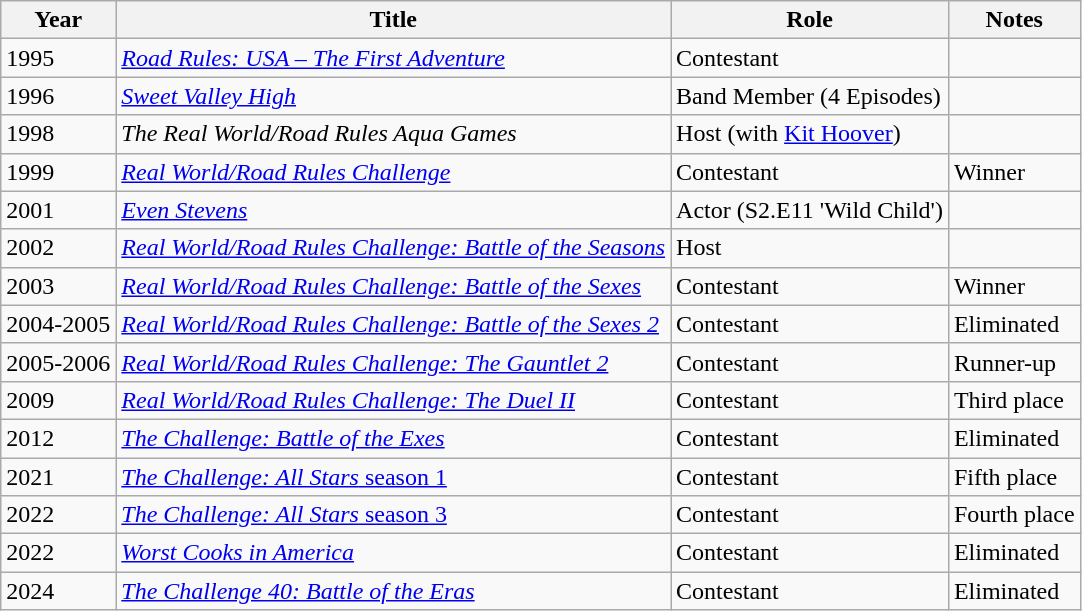<table class="wikitable sortable">
<tr>
<th>Year</th>
<th>Title</th>
<th>Role</th>
<th>Notes</th>
</tr>
<tr>
<td>1995</td>
<td><em><a href='#'>Road Rules: USA – The First Adventure</a></em></td>
<td>Contestant</td>
<td></td>
</tr>
<tr>
<td>1996</td>
<td><em><a href='#'>Sweet Valley High</a></em></td>
<td>Band Member (4 Episodes)</td>
<td></td>
</tr>
<tr>
<td>1998</td>
<td><em>The Real World/Road Rules Aqua Games</em></td>
<td>Host (with <a href='#'>Kit Hoover</a>)</td>
</tr>
<tr>
<td>1999</td>
<td><a href='#'><em>Real World/Road Rules Challenge</em></a></td>
<td>Contestant</td>
<td>Winner</td>
</tr>
<tr>
<td>2001</td>
<td><em><a href='#'>Even Stevens</a></em></td>
<td>Actor (S2.E11 'Wild Child')</td>
<td></td>
</tr>
<tr>
<td>2002</td>
<td><em><a href='#'>Real World/Road Rules Challenge: Battle of the Seasons</a></em></td>
<td>Host</td>
<td></td>
</tr>
<tr>
<td>2003</td>
<td><em><a href='#'>Real World/Road Rules Challenge: Battle of the Sexes</a></em></td>
<td>Contestant</td>
<td>Winner</td>
</tr>
<tr>
<td>2004-2005</td>
<td><em><a href='#'>Real World/Road Rules Challenge: Battle of the Sexes 2</a></em></td>
<td>Contestant</td>
<td>Eliminated</td>
</tr>
<tr>
<td>2005-2006</td>
<td><em><a href='#'>Real World/Road Rules Challenge: The Gauntlet 2</a></em></td>
<td>Contestant</td>
<td>Runner-up</td>
</tr>
<tr>
<td>2009</td>
<td><em><a href='#'>Real World/Road Rules Challenge: The Duel II</a></em></td>
<td>Contestant</td>
<td>Third place</td>
</tr>
<tr>
<td>2012</td>
<td><em><a href='#'>The Challenge: Battle of the Exes</a></em></td>
<td>Contestant</td>
<td>Eliminated</td>
</tr>
<tr>
<td>2021</td>
<td><a href='#'><em>The Challenge: All Stars</em> season 1</a></td>
<td>Contestant</td>
<td>Fifth place</td>
</tr>
<tr>
<td>2022</td>
<td><a href='#'><em>The Challenge: All Stars</em> season 3</a></td>
<td>Contestant</td>
<td>Fourth place</td>
</tr>
<tr>
<td>2022</td>
<td><em><a href='#'>Worst Cooks in America</a></em></td>
<td>Contestant</td>
<td>Eliminated</td>
</tr>
<tr>
<td>2024</td>
<td><em><a href='#'>The Challenge 40: Battle of the Eras</a></em></td>
<td>Contestant</td>
<td>Eliminated</td>
</tr>
</table>
